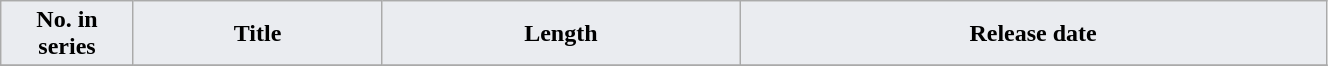<table class="wikitable plainrowheaders mw-collapsible mw-collapsed" style="width:70%; margin:1; background:#fff;">
<tr>
<th style="background:#eaecf0; width:10%;">No. in series</th>
<th style="background:#eaecf0; color: width:32%;">Title</th>
<th style="background:#eaecf0; color: width:10%;">Length</th>
<th style="background:#eaecf0; color: width:18%;">Release date</th>
</tr>
<tr>
</tr>
</table>
